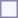<table style="border:1px solid #8888aa; background-color:#f7f8ff; padding:5px; font-size:95%; margin: 0px 12px 12px 0px;">
</table>
